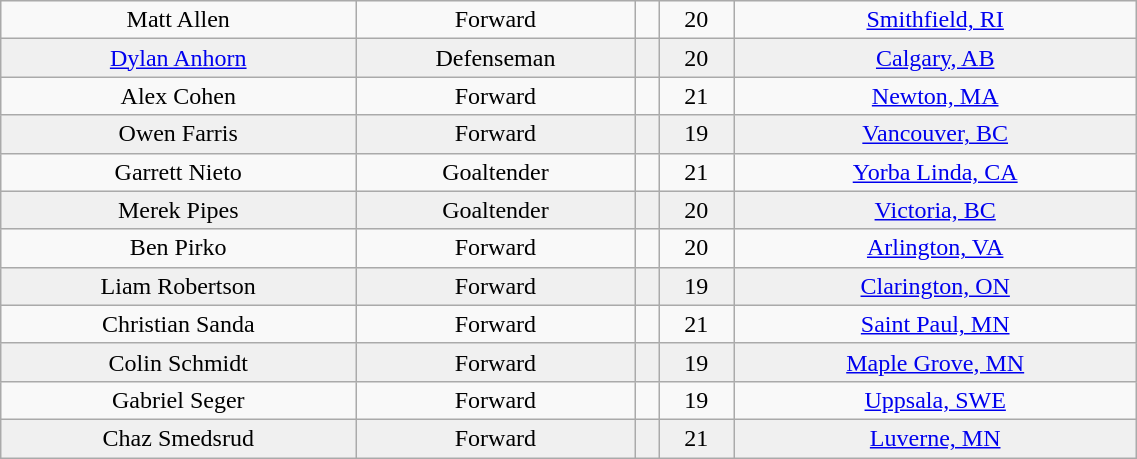<table class="wikitable" width="60%">
<tr align="center" bgcolor="">
<td>Matt Allen</td>
<td>Forward</td>
<td></td>
<td>20</td>
<td><a href='#'>Smithfield, RI</a></td>
</tr>
<tr align="center" bgcolor="f0f0f0">
<td><a href='#'>Dylan Anhorn</a></td>
<td>Defenseman</td>
<td></td>
<td>20</td>
<td><a href='#'>Calgary, AB</a></td>
</tr>
<tr align="center" bgcolor="">
<td>Alex Cohen</td>
<td>Forward</td>
<td></td>
<td>21</td>
<td><a href='#'>Newton, MA</a></td>
</tr>
<tr align="center" bgcolor="f0f0f0">
<td>Owen Farris</td>
<td>Forward</td>
<td></td>
<td>19</td>
<td><a href='#'>Vancouver, BC</a></td>
</tr>
<tr align="center" bgcolor="">
<td>Garrett Nieto</td>
<td>Goaltender</td>
<td></td>
<td>21</td>
<td><a href='#'>Yorba Linda, CA</a></td>
</tr>
<tr align="center" bgcolor="f0f0f0">
<td>Merek Pipes</td>
<td>Goaltender</td>
<td></td>
<td>20</td>
<td><a href='#'>Victoria, BC</a></td>
</tr>
<tr align="center" bgcolor="">
<td>Ben Pirko</td>
<td>Forward</td>
<td></td>
<td>20</td>
<td><a href='#'>Arlington, VA</a></td>
</tr>
<tr align="center" bgcolor="f0f0f0">
<td>Liam Robertson</td>
<td>Forward</td>
<td></td>
<td>19</td>
<td><a href='#'>Clarington, ON</a></td>
</tr>
<tr align="center" bgcolor="">
<td>Christian Sanda</td>
<td>Forward</td>
<td></td>
<td>21</td>
<td><a href='#'>Saint Paul, MN</a></td>
</tr>
<tr align="center" bgcolor="f0f0f0">
<td>Colin Schmidt</td>
<td>Forward</td>
<td></td>
<td>19</td>
<td><a href='#'>Maple Grove, MN</a></td>
</tr>
<tr align="center" bgcolor="">
<td>Gabriel Seger</td>
<td>Forward</td>
<td></td>
<td>19</td>
<td><a href='#'>Uppsala, SWE</a></td>
</tr>
<tr align="center" bgcolor="f0f0f0">
<td>Chaz Smedsrud</td>
<td>Forward</td>
<td></td>
<td>21</td>
<td><a href='#'>Luverne, MN</a></td>
</tr>
</table>
